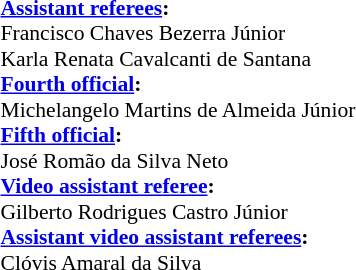<table width=50% style="font-size: 90%">
<tr>
<td><br><strong><a href='#'>Assistant referees</a>:</strong>
<br>Francisco Chaves Bezerra Júnior
<br>Karla Renata Cavalcanti de Santana
<br><strong><a href='#'>Fourth official</a>:</strong>
<br>Michelangelo Martins de Almeida Júnior
<br><strong><a href='#'>Fifth official</a>:</strong>
<br>José Romão da Silva Neto
<br><strong><a href='#'>Video assistant referee</a>:</strong>
<br>Gilberto Rodrigues Castro Júnior
<br><strong><a href='#'>Assistant video assistant referees</a>:</strong>
<br>Clóvis Amaral da Silva</td>
</tr>
</table>
